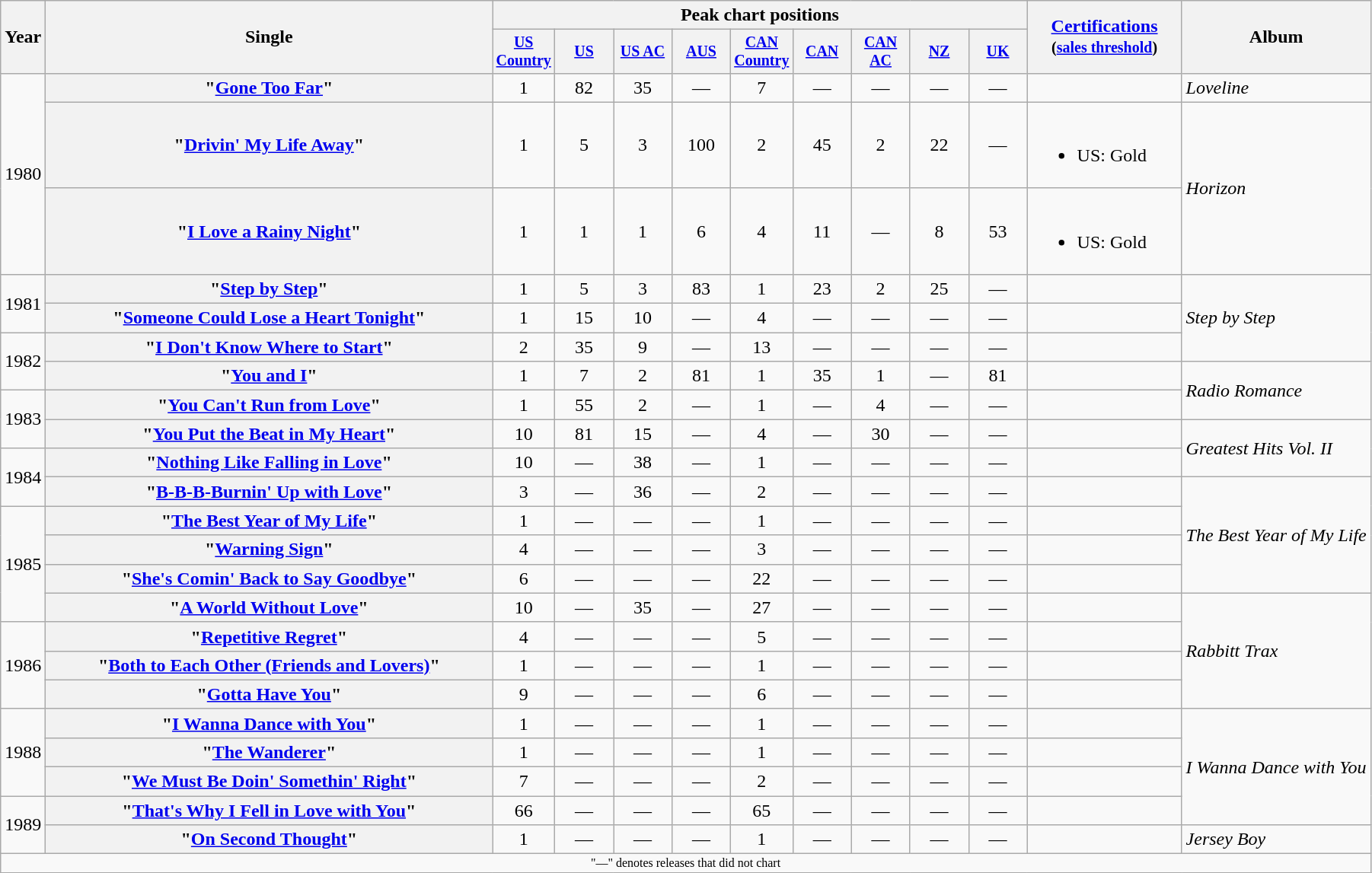<table class="wikitable plainrowheaders" style="text-align:center;">
<tr>
<th rowspan="2">Year</th>
<th rowspan="2" style="width:24em;">Single</th>
<th colspan="9">Peak chart positions</th>
<th rowspan="2" style="width:8em;"><a href='#'>Certifications</a><br><small>(<a href='#'>sales threshold</a>)</small></th>
<th rowspan="2">Album</th>
</tr>
<tr style="font-size:smaller;">
<th width="45"><a href='#'>US Country</a><br></th>
<th width="45"><a href='#'>US</a><br></th>
<th width="45"><a href='#'>US AC</a><br></th>
<th width="45"><a href='#'>AUS</a><br></th>
<th width="45"><a href='#'>CAN Country</a><br></th>
<th width="45"><a href='#'>CAN</a><br></th>
<th width="45"><a href='#'>CAN AC</a><br></th>
<th width="45"><a href='#'>NZ</a><br></th>
<th width="45"><a href='#'>UK</a><br></th>
</tr>
<tr>
<td rowspan="3">1980</td>
<th scope="row">"<a href='#'>Gone Too Far</a>"</th>
<td>1</td>
<td>82</td>
<td>35</td>
<td>—</td>
<td>7</td>
<td>—</td>
<td>—</td>
<td>—</td>
<td>—</td>
<td></td>
<td align="left"><em>Loveline</em></td>
</tr>
<tr>
<th scope="row">"<a href='#'>Drivin' My Life Away</a>"</th>
<td>1</td>
<td>5</td>
<td>3</td>
<td>100</td>
<td>2</td>
<td>45</td>
<td>2</td>
<td>22</td>
<td>—</td>
<td align="left"><br><ul><li>US: Gold</li></ul></td>
<td align="left" rowspan="2"><em>Horizon</em></td>
</tr>
<tr>
<th scope="row">"<a href='#'>I Love a Rainy Night</a>"</th>
<td>1</td>
<td>1</td>
<td>1</td>
<td>6</td>
<td>4</td>
<td>11</td>
<td>—</td>
<td>8</td>
<td>53</td>
<td align="left"><br><ul><li>US: Gold</li></ul></td>
</tr>
<tr>
<td rowspan="2">1981</td>
<th scope="row">"<a href='#'>Step by Step</a>"</th>
<td>1</td>
<td>5</td>
<td>3</td>
<td>83</td>
<td>1</td>
<td>23</td>
<td>2</td>
<td>25</td>
<td>—</td>
<td></td>
<td align="left" rowspan="3"><em>Step by Step</em></td>
</tr>
<tr>
<th scope="row">"<a href='#'>Someone Could Lose a Heart Tonight</a>"</th>
<td>1</td>
<td>15</td>
<td>10</td>
<td>—</td>
<td>4</td>
<td>—</td>
<td>—</td>
<td>—</td>
<td>—</td>
<td></td>
</tr>
<tr>
<td rowspan="2">1982</td>
<th scope="row">"<a href='#'>I Don't Know Where to Start</a>"</th>
<td>2</td>
<td>35</td>
<td>9</td>
<td>—</td>
<td>13</td>
<td>—</td>
<td>—</td>
<td>—</td>
<td>—</td>
<td></td>
</tr>
<tr>
<th scope="row">"<a href='#'>You and I</a>" </th>
<td>1</td>
<td>7</td>
<td>2</td>
<td>81</td>
<td>1</td>
<td>35</td>
<td>1</td>
<td>—</td>
<td>81</td>
<td></td>
<td align="left" rowspan="2"><em>Radio Romance</em></td>
</tr>
<tr>
<td rowspan="2">1983</td>
<th scope="row">"<a href='#'>You Can't Run from Love</a>"</th>
<td>1</td>
<td>55</td>
<td>2</td>
<td>—</td>
<td>1</td>
<td>—</td>
<td>4</td>
<td>—</td>
<td>—</td>
<td></td>
</tr>
<tr>
<th scope="row">"<a href='#'>You Put the Beat in My Heart</a>"</th>
<td>10</td>
<td>81</td>
<td>15</td>
<td>—</td>
<td>4</td>
<td>—</td>
<td>30</td>
<td>—</td>
<td>—</td>
<td></td>
<td align="left" rowspan="2"><em>Greatest Hits Vol. II</em></td>
</tr>
<tr>
<td rowspan="2">1984</td>
<th scope="row">"<a href='#'>Nothing Like Falling in Love</a>"</th>
<td>10</td>
<td>—</td>
<td>38</td>
<td>—</td>
<td>1</td>
<td>—</td>
<td>—</td>
<td>—</td>
<td>—</td>
<td></td>
</tr>
<tr>
<th scope="row">"<a href='#'>B-B-B-Burnin' Up with Love</a>"</th>
<td>3</td>
<td>—</td>
<td>36</td>
<td>—</td>
<td>2</td>
<td>—</td>
<td>—</td>
<td>—</td>
<td>—</td>
<td></td>
<td align="left" rowspan="4"><em>The Best Year of My Life</em></td>
</tr>
<tr>
<td rowspan="4">1985</td>
<th scope="row">"<a href='#'>The Best Year of My Life</a>"</th>
<td>1</td>
<td>—</td>
<td>—</td>
<td>—</td>
<td>1</td>
<td>—</td>
<td>—</td>
<td>—</td>
<td>—</td>
<td></td>
</tr>
<tr>
<th scope="row">"<a href='#'>Warning Sign</a>"</th>
<td>4</td>
<td>—</td>
<td>—</td>
<td>—</td>
<td>3</td>
<td>—</td>
<td>—</td>
<td>—</td>
<td>—</td>
<td></td>
</tr>
<tr>
<th scope="row">"<a href='#'>She's Comin' Back to Say Goodbye</a>"</th>
<td>6</td>
<td>—</td>
<td>—</td>
<td>—</td>
<td>22</td>
<td>—</td>
<td>—</td>
<td>—</td>
<td>—</td>
<td></td>
</tr>
<tr>
<th scope="row">"<a href='#'>A World Without Love</a>"</th>
<td>10</td>
<td>—</td>
<td>35</td>
<td>—</td>
<td>27</td>
<td>—</td>
<td>—</td>
<td>—</td>
<td>—</td>
<td></td>
<td align="left" rowspan="4"><em>Rabbitt Trax</em></td>
</tr>
<tr>
<td rowspan="3">1986</td>
<th scope="row">"<a href='#'>Repetitive Regret</a>"</th>
<td>4</td>
<td>—</td>
<td>—</td>
<td>—</td>
<td>5</td>
<td>—</td>
<td>—</td>
<td>—</td>
<td>—</td>
<td></td>
</tr>
<tr>
<th scope="row">"<a href='#'>Both to Each Other (Friends and Lovers)</a>"<br></th>
<td>1</td>
<td>—</td>
<td>—</td>
<td>—</td>
<td>1</td>
<td>—</td>
<td>—</td>
<td>—</td>
<td>—</td>
<td></td>
</tr>
<tr>
<th scope="row">"<a href='#'>Gotta Have You</a>"</th>
<td>9</td>
<td>—</td>
<td>—</td>
<td>—</td>
<td>6</td>
<td>—</td>
<td>—</td>
<td>—</td>
<td>—</td>
<td></td>
</tr>
<tr>
<td rowspan="3">1988</td>
<th scope="row">"<a href='#'>I Wanna Dance with You</a>"</th>
<td>1</td>
<td>—</td>
<td>—</td>
<td>—</td>
<td>1</td>
<td>—</td>
<td>—</td>
<td>—</td>
<td>—</td>
<td></td>
<td align="left" rowspan="4"><em>I Wanna Dance with You</em></td>
</tr>
<tr>
<th scope="row">"<a href='#'>The Wanderer</a>"</th>
<td>1</td>
<td>—</td>
<td>—</td>
<td>—</td>
<td>1</td>
<td>—</td>
<td>—</td>
<td>—</td>
<td>—</td>
<td></td>
</tr>
<tr>
<th scope="row">"<a href='#'>We Must Be Doin' Somethin' Right</a>"</th>
<td>7</td>
<td>—</td>
<td>—</td>
<td>—</td>
<td>2</td>
<td>—</td>
<td>—</td>
<td>—</td>
<td>—</td>
<td></td>
</tr>
<tr>
<td rowspan="2">1989</td>
<th scope="row">"<a href='#'>That's Why I Fell in Love with You</a>"</th>
<td>66</td>
<td>—</td>
<td>—</td>
<td>—</td>
<td>65</td>
<td>—</td>
<td>—</td>
<td>—</td>
<td>—</td>
<td></td>
</tr>
<tr>
<th scope="row">"<a href='#'>On Second Thought</a>"</th>
<td>1</td>
<td>—</td>
<td>—</td>
<td>—</td>
<td>1</td>
<td>—</td>
<td>—</td>
<td>—</td>
<td>—</td>
<td></td>
<td align="left"><em>Jersey Boy</em></td>
</tr>
<tr>
<td colspan="15" style="font-size:8pt">"—" denotes releases that did not chart</td>
</tr>
<tr>
</tr>
</table>
